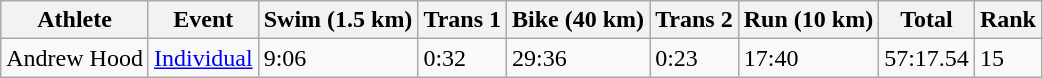<table class="wikitable" border="1">
<tr>
<th>Athlete</th>
<th>Event</th>
<th>Swim (1.5 km)</th>
<th>Trans 1</th>
<th>Bike (40 km)</th>
<th>Trans 2</th>
<th>Run (10 km)</th>
<th>Total</th>
<th>Rank</th>
</tr>
<tr>
<td>Andrew Hood</td>
<td><a href='#'>Individual</a></td>
<td>9:06</td>
<td>0:32</td>
<td>29:36</td>
<td>0:23</td>
<td>17:40</td>
<td>57:17.54</td>
<td>15</td>
</tr>
</table>
